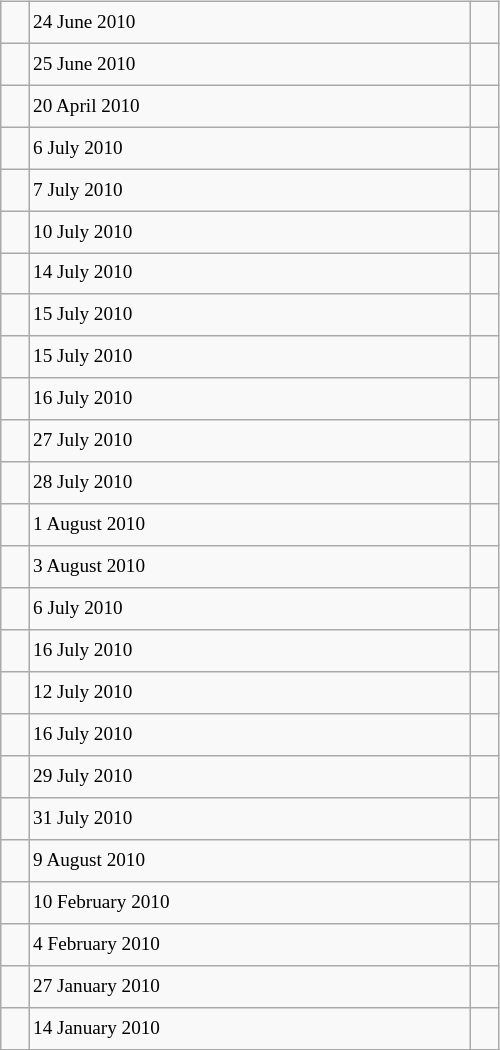<table class="wikitable" style="font-size: 80%; float: left; width: 26em; margin-right: 1em; height: 700px">
<tr>
<td></td>
<td>24 June 2010</td>
<td></td>
</tr>
<tr>
<td></td>
<td>25 June 2010</td>
<td></td>
</tr>
<tr>
<td></td>
<td>20 April 2010</td>
<td></td>
</tr>
<tr>
<td></td>
<td>6 July 2010</td>
<td></td>
</tr>
<tr>
<td></td>
<td>7 July 2010</td>
<td></td>
</tr>
<tr>
<td></td>
<td>10 July 2010</td>
<td></td>
</tr>
<tr>
<td></td>
<td>14 July 2010</td>
<td></td>
</tr>
<tr>
<td></td>
<td>15 July 2010</td>
<td></td>
</tr>
<tr>
<td></td>
<td>15 July 2010</td>
<td></td>
</tr>
<tr>
<td></td>
<td>16 July 2010</td>
<td></td>
</tr>
<tr>
<td></td>
<td>27 July 2010</td>
<td></td>
</tr>
<tr>
<td></td>
<td>28 July 2010</td>
<td></td>
</tr>
<tr>
<td></td>
<td>1 August 2010</td>
<td></td>
</tr>
<tr>
<td></td>
<td>3 August 2010</td>
<td></td>
</tr>
<tr>
<td></td>
<td>6 July 2010</td>
<td></td>
</tr>
<tr>
<td></td>
<td>16 July 2010</td>
<td></td>
</tr>
<tr>
<td></td>
<td>12 July 2010</td>
<td></td>
</tr>
<tr>
<td></td>
<td>16 July 2010</td>
<td></td>
</tr>
<tr>
<td></td>
<td>29 July 2010</td>
<td></td>
</tr>
<tr>
<td></td>
<td>31 July 2010</td>
<td></td>
</tr>
<tr>
<td></td>
<td>9 August 2010</td>
<td></td>
</tr>
<tr>
<td></td>
<td>10 February 2010</td>
<td></td>
</tr>
<tr>
<td></td>
<td>4 February 2010</td>
<td></td>
</tr>
<tr>
<td></td>
<td>27 January 2010</td>
<td></td>
</tr>
<tr>
<td></td>
<td>14 January 2010</td>
<td></td>
</tr>
</table>
